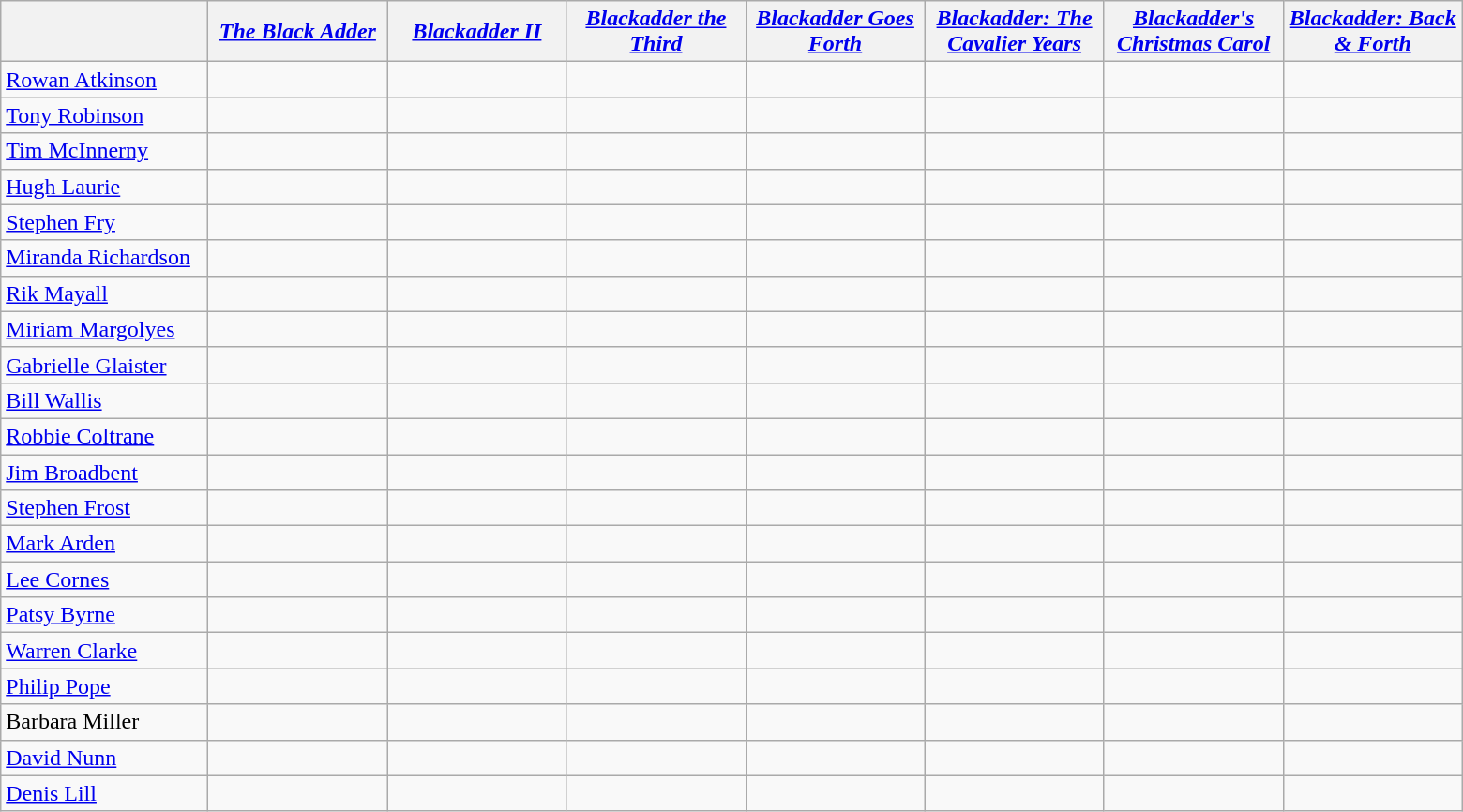<table class="wikitable" style="text-align:center;">
<tr>
<th style="width:140px;"></th>
<th style="width:120px;"><em><a href='#'>The Black Adder</a></em></th>
<th style="width:120px;"><em><a href='#'>Blackadder II</a></em></th>
<th style="width:120px;"><em><a href='#'>Blackadder the Third</a></em></th>
<th style="width:120px;"><em><a href='#'>Blackadder Goes Forth</a></em></th>
<th style="width:120px;"><em><a href='#'>Blackadder: The Cavalier Years</a></em></th>
<th style="width:120px;"><em><a href='#'>Blackadder's Christmas Carol</a></em></th>
<th style="width:120px;"><em><a href='#'>Blackadder: Back & Forth</a></em></th>
</tr>
<tr>
<td align=left><a href='#'>Rowan Atkinson</a></td>
<td></td>
<td></td>
<td></td>
<td></td>
<td></td>
<td></td>
<td></td>
</tr>
<tr>
<td align=left><a href='#'>Tony Robinson</a></td>
<td></td>
<td></td>
<td></td>
<td></td>
<td></td>
<td></td>
<td></td>
</tr>
<tr>
<td align=left><a href='#'>Tim McInnerny</a></td>
<td></td>
<td></td>
<td></td>
<td></td>
<td></td>
<td></td>
<td></td>
</tr>
<tr>
<td align=left><a href='#'>Hugh Laurie</a></td>
<td></td>
<td></td>
<td></td>
<td></td>
<td></td>
<td></td>
<td></td>
</tr>
<tr>
<td align=left><a href='#'>Stephen Fry</a></td>
<td></td>
<td></td>
<td></td>
<td></td>
<td></td>
<td></td>
<td></td>
</tr>
<tr>
<td align=left><a href='#'>Miranda Richardson</a></td>
<td></td>
<td></td>
<td></td>
<td></td>
<td></td>
<td></td>
<td></td>
</tr>
<tr>
<td align=left><a href='#'>Rik Mayall</a></td>
<td></td>
<td></td>
<td></td>
<td></td>
<td></td>
<td></td>
<td></td>
</tr>
<tr>
<td align=left><a href='#'>Miriam Margolyes</a></td>
<td></td>
<td></td>
<td></td>
<td></td>
<td></td>
<td></td>
<td></td>
</tr>
<tr>
<td align=left><a href='#'>Gabrielle Glaister</a></td>
<td></td>
<td></td>
<td></td>
<td></td>
<td></td>
<td></td>
<td></td>
</tr>
<tr>
<td align=left><a href='#'>Bill Wallis</a></td>
<td></td>
<td></td>
<td></td>
<td></td>
<td></td>
<td></td>
<td></td>
</tr>
<tr>
<td align=left><a href='#'>Robbie Coltrane</a></td>
<td></td>
<td></td>
<td></td>
<td></td>
<td></td>
<td></td>
<td></td>
</tr>
<tr>
<td align=left><a href='#'>Jim Broadbent</a></td>
<td></td>
<td></td>
<td></td>
<td></td>
<td></td>
<td></td>
<td></td>
</tr>
<tr>
<td align=left><a href='#'>Stephen Frost</a></td>
<td></td>
<td></td>
<td></td>
<td></td>
<td></td>
<td></td>
<td></td>
</tr>
<tr>
<td align=left><a href='#'>Mark Arden</a></td>
<td></td>
<td></td>
<td></td>
<td></td>
<td></td>
<td></td>
<td></td>
</tr>
<tr>
<td align=left><a href='#'>Lee Cornes</a></td>
<td></td>
<td></td>
<td></td>
<td></td>
<td></td>
<td></td>
<td></td>
</tr>
<tr>
<td align=left><a href='#'>Patsy Byrne</a></td>
<td></td>
<td></td>
<td></td>
<td></td>
<td></td>
<td></td>
<td></td>
</tr>
<tr>
<td align=left><a href='#'>Warren Clarke</a></td>
<td></td>
<td></td>
<td></td>
<td></td>
<td></td>
<td></td>
<td></td>
</tr>
<tr>
<td align=left><a href='#'>Philip Pope</a></td>
<td></td>
<td></td>
<td></td>
<td></td>
<td></td>
<td></td>
<td></td>
</tr>
<tr>
<td align=left>Barbara Miller</td>
<td></td>
<td></td>
<td></td>
<td></td>
<td></td>
<td></td>
<td></td>
</tr>
<tr>
<td align=left><a href='#'>David Nunn</a></td>
<td></td>
<td></td>
<td></td>
<td></td>
<td></td>
<td></td>
<td></td>
</tr>
<tr>
<td align=left><a href='#'>Denis Lill</a></td>
<td></td>
<td></td>
<td></td>
<td></td>
<td></td>
<td></td>
<td></td>
</tr>
</table>
